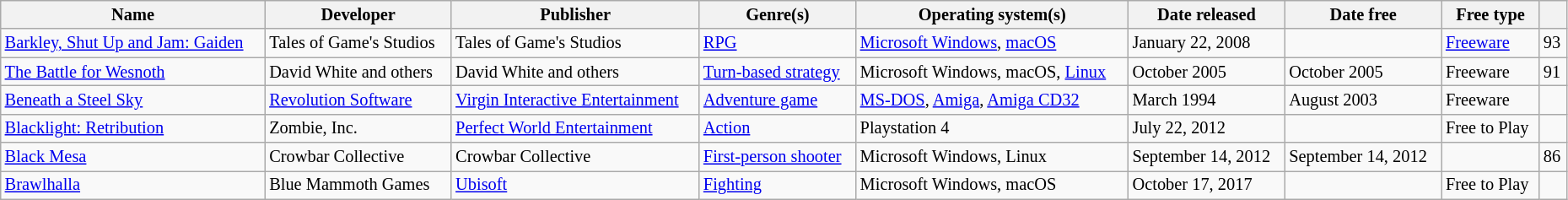<table class="wikitable sortable" style="font-size:85%; width:98%">
<tr>
<th>Name</th>
<th>Developer</th>
<th>Publisher</th>
<th>Genre(s)</th>
<th>Operating system(s)</th>
<th>Date released</th>
<th>Date free</th>
<th>Free type</th>
<th></th>
</tr>
<tr>
<td><a href='#'>Barkley, Shut Up and Jam: Gaiden</a></td>
<td>Tales of Game's Studios</td>
<td>Tales of Game's Studios</td>
<td><a href='#'>RPG</a></td>
<td><a href='#'>Microsoft Windows</a>, <a href='#'>macOS</a></td>
<td>January 22, 2008</td>
<td></td>
<td><a href='#'>Freeware</a></td>
<td>93</td>
</tr>
<tr>
<td><a href='#'>The Battle for Wesnoth</a></td>
<td>David White and others</td>
<td>David White and others</td>
<td><a href='#'>Turn-based strategy</a></td>
<td>Microsoft Windows, macOS, <a href='#'>Linux</a></td>
<td>October 2005</td>
<td>October 2005</td>
<td>Freeware</td>
<td>91</td>
</tr>
<tr>
<td><a href='#'>Beneath a Steel Sky</a></td>
<td><a href='#'>Revolution Software</a></td>
<td><a href='#'>Virgin Interactive Entertainment</a></td>
<td><a href='#'>Adventure game</a></td>
<td><a href='#'>MS-DOS</a>, <a href='#'>Amiga</a>, <a href='#'>Amiga CD32</a></td>
<td>March 1994</td>
<td>August 2003</td>
<td>Freeware</td>
<td></td>
</tr>
<tr>
<td><a href='#'>Blacklight: Retribution</a></td>
<td>Zombie, Inc.</td>
<td><a href='#'>Perfect World Entertainment</a></td>
<td><a href='#'>Action</a></td>
<td>Playstation 4</td>
<td>July 22, 2012</td>
<td></td>
<td>Free to Play</td>
<td></td>
</tr>
<tr>
<td><a href='#'>Black Mesa</a></td>
<td>Crowbar Collective</td>
<td>Crowbar Collective</td>
<td><a href='#'>First-person shooter</a></td>
<td>Microsoft Windows, Linux</td>
<td>September 14, 2012</td>
<td>September 14, 2012</td>
<td></td>
<td>86</td>
</tr>
<tr>
<td><a href='#'>Brawlhalla</a></td>
<td>Blue Mammoth Games</td>
<td><a href='#'>Ubisoft</a></td>
<td><a href='#'>Fighting</a></td>
<td>Microsoft Windows, macOS</td>
<td>October 17, 2017</td>
<td></td>
<td>Free to Play</td>
<td></td>
</tr>
</table>
